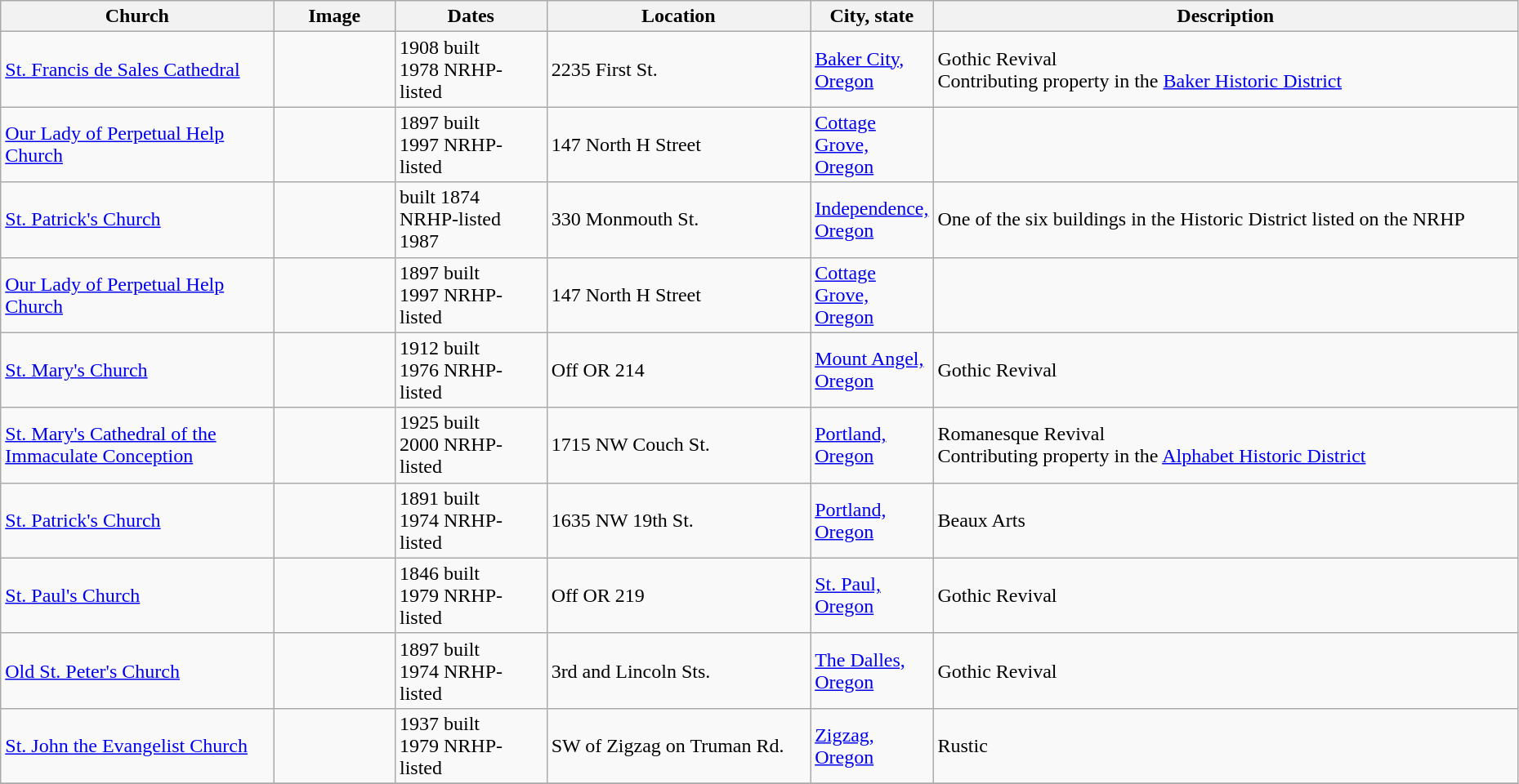<table class="wikitable sortable" style="width:98%">
<tr>
<th width = 18%><strong>Church</strong></th>
<th width = 8% class="unsortable"><strong>Image</strong></th>
<th width = 10%><strong>Dates</strong></th>
<th><strong>Location</strong></th>
<th width = 8%><strong>City, state</strong></th>
<th class="unsortable"><strong>Description</strong></th>
</tr>
<tr>
<td><a href='#'>St. Francis de Sales Cathedral</a></td>
<td></td>
<td>1908 built<br>1978 NRHP-listed</td>
<td>2235 First St.<br><small></small></td>
<td><a href='#'>Baker City, Oregon</a></td>
<td>Gothic Revival<br>Contributing property in the <a href='#'>Baker Historic District</a></td>
</tr>
<tr>
<td><a href='#'>Our Lady of Perpetual Help Church</a></td>
<td></td>
<td>1897 built<br>1997 NRHP-listed</td>
<td>147 North H Street<br><small></small></td>
<td><a href='#'>Cottage Grove, Oregon</a></td>
</tr>
<tr>
<td><a href='#'>St. Patrick's Church</a></td>
<td></td>
<td>built 1874<br> NRHP-listed 1987</td>
<td>330 Monmouth St.<br><small></small></td>
<td><a href='#'>Independence, Oregon</a></td>
<td>One of the six buildings in the Historic District listed on the NRHP</td>
</tr>
<tr>
<td><a href='#'>Our Lady of Perpetual Help Church</a></td>
<td></td>
<td>1897 built<br>1997 NRHP-listed</td>
<td>147 North H Street<br><small></small></td>
<td><a href='#'>Cottage Grove, Oregon</a></td>
<td></td>
</tr>
<tr>
<td><a href='#'>St. Mary's Church</a></td>
<td></td>
<td>1912 built<br>1976 NRHP-listed</td>
<td>Off OR 214<br><small></small></td>
<td><a href='#'>Mount Angel, Oregon</a></td>
<td>Gothic Revival</td>
</tr>
<tr>
<td><a href='#'>St. Mary's Cathedral of the Immaculate Conception</a></td>
<td></td>
<td>1925 built<br>2000 NRHP-listed</td>
<td>1715 NW Couch St.<br><small></small></td>
<td><a href='#'>Portland, Oregon</a></td>
<td>Romanesque Revival<br>Contributing property in the <a href='#'>Alphabet Historic District</a></td>
</tr>
<tr>
<td><a href='#'>St. Patrick's Church</a></td>
<td></td>
<td>1891 built<br>1974 NRHP-listed</td>
<td>1635 NW 19th St.<br><small></small></td>
<td><a href='#'>Portland, Oregon</a></td>
<td>Beaux Arts</td>
</tr>
<tr>
<td><a href='#'>St. Paul's Church</a></td>
<td></td>
<td>1846 built<br>1979 NRHP-listed</td>
<td>Off OR 219<br><small></small></td>
<td><a href='#'>St. Paul, Oregon</a></td>
<td>Gothic Revival</td>
</tr>
<tr>
<td><a href='#'>Old St. Peter's Church</a></td>
<td></td>
<td>1897 built<br>1974 NRHP-listed</td>
<td>3rd and Lincoln Sts.<br><small></small></td>
<td><a href='#'>The Dalles, Oregon</a></td>
<td>Gothic Revival</td>
</tr>
<tr>
<td><a href='#'>St. John the Evangelist Church</a></td>
<td></td>
<td>1937 built<br>1979 NRHP-listed</td>
<td>SW of Zigzag on Truman Rd.<small></small></td>
<td><a href='#'>Zigzag, Oregon</a></td>
<td>Rustic</td>
</tr>
<tr>
</tr>
</table>
